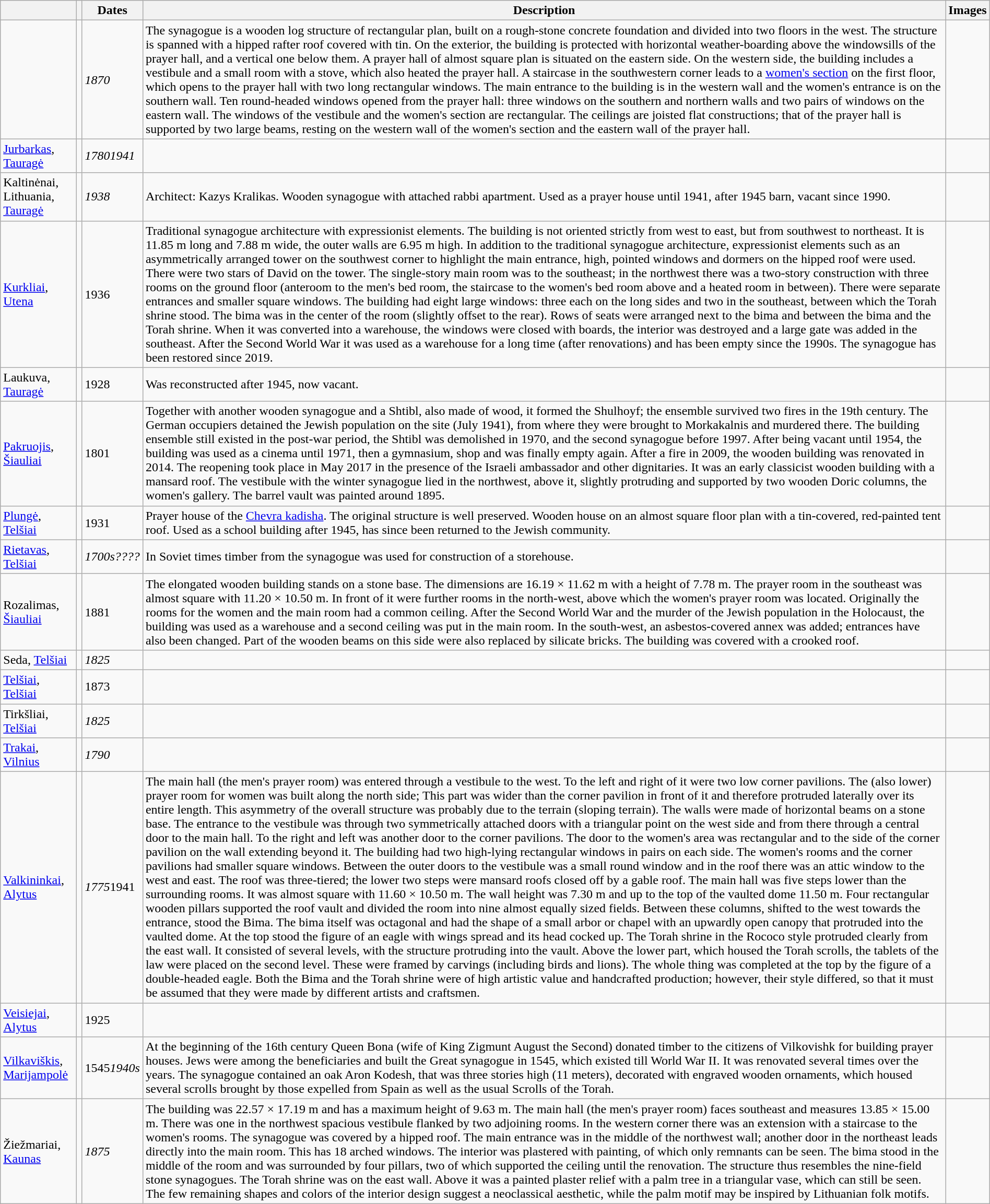<table class="wikitable sortable"style="border: 1px solid gray; border-collapse: collapse;"width="100%"cellspacing="1"cellpadding="2">
<tr>
<th></th>
<th></th>
<th>Dates</th>
<th class="unsortable">Description</th>
<th class="unsortable">Images</th>
</tr>
<tr id="A">
<td></td>
<td></td>
<td><em>1870</em><br></td>
<td>The synagogue is a wooden log structure of rectangular plan, built on a rough-stone concrete foundation and divided into two floors in the west. The structure is spanned with a hipped rafter roof covered with tin. On the exterior, the building is protected with horizontal weather-boarding above the windowsills of the prayer hall, and a vertical one below them. A prayer hall of almost square plan is situated on the eastern side. On the western side, the building includes a vestibule and a small room with a stove, which also heated the prayer hall. A staircase in the southwestern corner leads to a <a href='#'>women's section</a> on the first floor, which opens to the prayer hall with two long rectangular windows. The main entrance to the building is in the western wall and the women's entrance is on the southern wall. Ten round-headed windows opened from the prayer hall: three windows on the southern and northern walls and two pairs of windows on the eastern wall. The windows of the vestibule and the women's section are rectangular. The ceilings are joisted flat constructions; that of the prayer hall is supported by two large beams, resting on the western wall of the women's section and the eastern wall of the prayer hall.</td>
<td></td>
</tr>
<tr id="J">
<td><a href='#'>Jurbarkas</a>, <a href='#'>Tauragė</a></td>
<td><br></td>
<td><em>1780</em><em>1941</em></td>
<td></td>
<td><br></td>
</tr>
<tr id="K">
<td>Kaltinėnai, Lithuania, <a href='#'>Tauragė</a></td>
<td></td>
<td><em>1938</em></td>
<td>Architect: Kazys Kralikas. Wooden synagogue with attached rabbi apartment. Used as a prayer house until 1941, after 1945 barn, vacant since 1990.</td>
<td></td>
</tr>
<tr>
<td><a href='#'>Kurkliai</a>, <a href='#'>Utena</a></td>
<td><br></td>
<td>1936</td>
<td>Traditional synagogue architecture with expressionist elements. The building is not oriented strictly from west to east, but from southwest to northeast. It is 11.85 m long and 7.88 m wide, the outer walls are 6.95 m high. In addition to the traditional synagogue architecture, expressionist elements such as an asymmetrically arranged tower on the southwest corner to highlight the main entrance, high, pointed windows and dormers on the hipped roof were used. There were two stars of David on the tower. The single-story main room was to the southeast; in the northwest there was a two-story construction with three rooms on the ground floor (anteroom to the men's bed room, the staircase to the women's bed room above and a heated room in between). There were separate entrances and smaller square windows. The building had eight large windows: three each on the long sides and two in the southeast, between which the Torah shrine stood. The bima was in the center of the room (slightly offset to the rear). Rows of seats were arranged next to the bima and between the bima and the Torah shrine. When it was converted into a warehouse, the windows were closed with boards, the interior was destroyed and a large gate was added in the southeast. After the Second World War it was used as a warehouse for a long time (after renovations) and has been empty since the 1990s. The synagogue has been restored since 2019.</td>
<td></td>
</tr>
<tr id="L">
<td>Laukuva, <a href='#'>Tauragė</a></td>
<td></td>
<td>1928</td>
<td>Was reconstructed after 1945, now vacant.</td>
<td></td>
</tr>
<tr id="P">
<td><a href='#'>Pakruojis</a>, <a href='#'>Šiauliai</a></td>
<td><br></td>
<td>1801</td>
<td>Together with another wooden synagogue and a Shtibl, also made of wood, it formed the Shulhoyf; the ensemble survived two fires in the 19th century. The German occupiers detained the Jewish population on the site (July 1941), from where they were brought to Morkakalnis and murdered there. The building ensemble still existed in the post-war period, the Shtibl was demolished in 1970, and the second synagogue before 1997. After being vacant until 1954, the building was used as a cinema until 1971, then a gymnasium, shop and was finally empty again. After a fire in 2009, the wooden building was renovated in 2014. The reopening took place in May 2017 in the presence of the Israeli ambassador and other dignitaries. It was an early classicist wooden building with a mansard roof. The vestibule with the winter synagogue lied in the northwest, above it, slightly protruding and supported by two wooden Doric columns, the women's gallery. The barrel vault was painted around 1895.</td>
<td><br></td>
</tr>
<tr>
<td><a href='#'>Plungė</a>, <a href='#'>Telšiai</a></td>
<td></td>
<td>1931</td>
<td>Prayer house of the <a href='#'>Chevra kadisha</a>. The original structure is well preserved. Wooden house on an almost square floor plan with a tin-covered, red-painted tent roof. Used as a school building after 1945, has since been returned to the Jewish community.</td>
<td></td>
</tr>
<tr id="R">
<td><a href='#'>Rietavas</a>, <a href='#'>Telšiai</a></td>
<td></td>
<td><em>1700s</em><em>????</em></td>
<td>In Soviet times timber from the synagogue was used for construction of a storehouse.</td>
<td></td>
</tr>
<tr>
<td>Rozalimas, <a href='#'>Šiauliai</a></td>
<td><br></td>
<td>1881</td>
<td>The elongated wooden building stands on a stone base. The dimensions are 16.19 × 11.62 m with a height of 7.78 m. The prayer room in the southeast was almost square with 11.20 × 10.50 m. In front of it were further rooms in the north-west, above which the women's prayer room was located. Originally the rooms for the women and the main room had a common ceiling. After the Second World War and the murder of the Jewish population in the Holocaust, the building was used as a warehouse and a second ceiling was put in the main room. In the south-west, an asbestos-covered annex was added; entrances have also been changed. Part of the wooden beams on this side were also replaced by silicate bricks. The building was covered with a crooked roof.</td>
<td></td>
</tr>
<tr id="S">
<td>Seda, <a href='#'>Telšiai</a></td>
<td></td>
<td><em>1825</em></td>
<td></td>
<td></td>
</tr>
<tr id="T">
<td><a href='#'>Telšiai</a>, <a href='#'>Telšiai</a></td>
<td></td>
<td>1873</td>
<td></td>
<td></td>
</tr>
<tr>
<td>Tirkšliai, <a href='#'>Telšiai</a></td>
<td></td>
<td><em>1825</em></td>
<td></td>
<td></td>
</tr>
<tr>
<td><a href='#'>Trakai</a>, <a href='#'>Vilnius</a></td>
<td></td>
<td><em>1790</em></td>
<td></td>
<td></td>
</tr>
<tr id="V">
<td><a href='#'>Valkininkai</a>, <a href='#'>Alytus</a></td>
<td></td>
<td><em>1775</em>1941</td>
<td>The main hall (the men's prayer room) was entered through a vestibule to the west. To the left and right of it were two low corner pavilions. The (also lower) prayer room for women was built along the north side; This part was wider than the corner pavilion in front of it and therefore protruded laterally over its entire length. This asymmetry of the overall structure was probably due to the terrain (sloping terrain). The walls were made of horizontal beams on a stone base. The entrance to the vestibule was through two symmetrically attached doors with a triangular point on the west side and from there through a central door to the main hall. To the right and left was another door to the corner pavilions. The door to the women's area was rectangular and to the side of the corner pavilion on the wall extending beyond it. The building had two high-lying rectangular windows in pairs on each side. The women's rooms and the corner pavilions had smaller square windows. Between the outer doors to the vestibule was a small round window and in the roof there was an attic window to the west and east. The roof was three-tiered; the lower two steps were mansard roofs closed off by a gable roof. The main hall was five steps lower than the surrounding rooms. It was almost square with 11.60 × 10.50 m. The wall height was 7.30 m and up to the top of the vaulted dome 11.50 m. Four rectangular wooden pillars supported the roof vault and divided the room into nine almost equally sized fields. Between these columns, shifted to the west towards the entrance, stood the Bima. The bima itself was octagonal and had the shape of a small arbor or chapel with an upwardly open canopy that protruded into the vaulted dome. At the top stood the figure of an eagle with wings spread and its head cocked up. The Torah shrine in the Rococo style protruded clearly from the east wall. It consisted of several levels, with the structure protruding into the vault. Above the lower part, which housed the Torah scrolls, the tablets of the law were placed on the second level. These were framed by carvings (including birds and lions). The whole thing was completed at the top by the figure of a double-headed eagle. Both the Bima and the Torah shrine were of high artistic value and handcrafted production; however, their style differed, so that it must be assumed that they were made by different artists and craftsmen.</td>
<td></td>
</tr>
<tr>
<td><a href='#'>Veisiejai</a>, <a href='#'>Alytus</a></td>
<td></td>
<td>1925</td>
<td></td>
<td></td>
</tr>
<tr>
<td><a href='#'>Vilkaviškis</a>, <a href='#'>Marijampolė</a></td>
<td><br></td>
<td>1545<em>1940s</em></td>
<td>At the beginning of the 16th century Queen Bona (wife of King Zigmunt August the Second) donated timber to the citizens of Vilkovishk for building prayer houses. Jews were among the beneficiaries and built the Great synagogue in 1545, which existed till World War II. It was renovated several times over the years. The synagogue contained an oak Aron Kodesh, that was three stories high (11 meters), decorated with engraved wooden ornaments, which housed several scrolls brought by those expelled from Spain as well as the usual Scrolls of the Torah.</td>
<td><br></td>
</tr>
<tr id="Z">
<td>Žiežmariai, <a href='#'>Kaunas</a></td>
<td></td>
<td><em>1875</em></td>
<td>The building was 22.57 × 17.19 m and has a maximum height of 9.63 m. The main hall (the men's prayer room) faces southeast and measures 13.85 × 15.00 m. There was one in the northwest spacious vestibule flanked by two adjoining rooms. In the western corner there was an extension with a staircase to the women's rooms. The synagogue was covered by a hipped roof. The main entrance was in the middle of the northwest wall; another door in the northeast leads directly into the main room. This has 18 arched windows. The interior was plastered with painting, of which only remnants can be seen. The bima stood in the middle of the room and was surrounded by four pillars, two of which supported the ceiling until the renovation. The structure thus resembles the nine-field stone synagogues. The Torah shrine was on the east wall. Above it was a painted plaster relief with a palm tree in a triangular vase, which can still be seen. The few remaining shapes and colors of the interior design suggest a neoclassical aesthetic, while the palm motif may be inspired by Lithuanian folk motifs.</td>
<td></td>
</tr>
</table>
